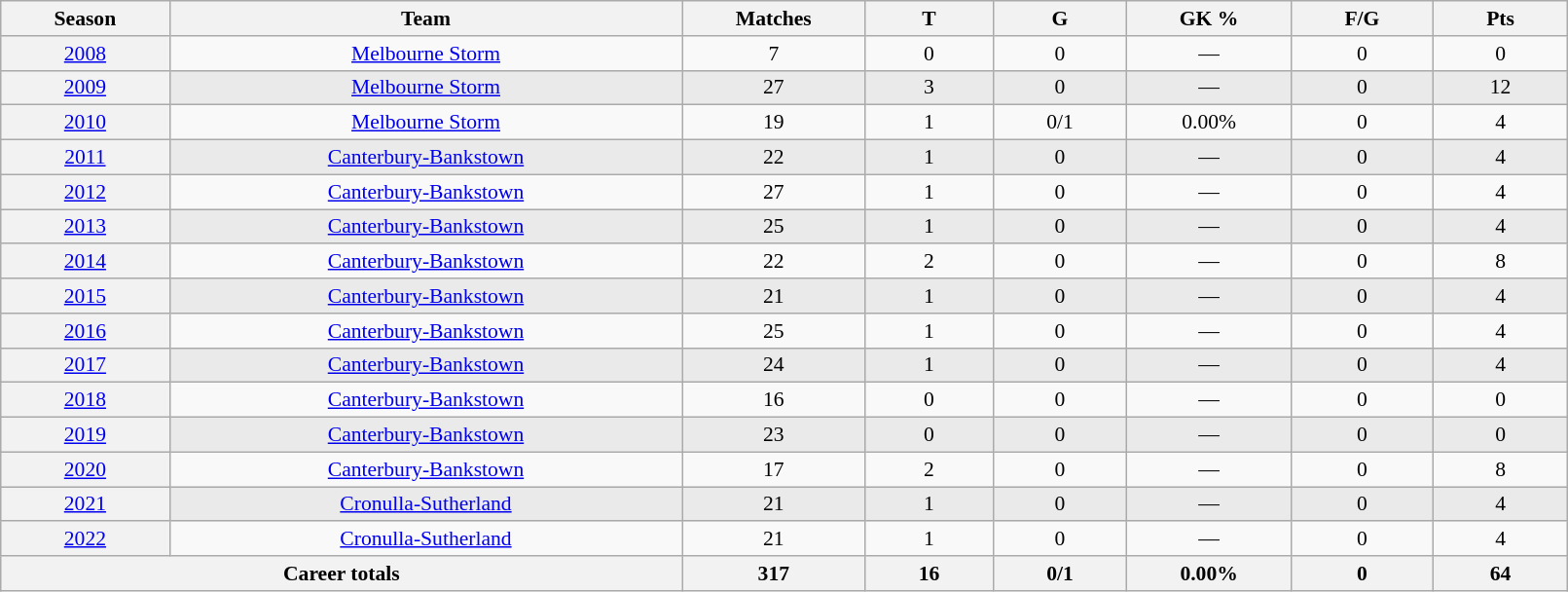<table class="wikitable sortable"  style="font-size:90%; text-align:center; width:85%;">
<tr>
<th width=2%>Season</th>
<th width=8%>Team</th>
<th width=2%>Matches</th>
<th width=2%>T</th>
<th width=2%>G</th>
<th width=2%>GK %</th>
<th width=2%>F/G</th>
<th width=2%>Pts</th>
</tr>
<tr>
<th scope="row" style="text-align:center; font-weight:normal"><a href='#'>2008</a></th>
<td style="text-align:center;"> <a href='#'>Melbourne Storm</a></td>
<td>7</td>
<td>0</td>
<td>0</td>
<td>—</td>
<td>0</td>
<td>0</td>
</tr>
<tr style="background:#eaeaea;">
<th scope="row" style="text-align:center; font-weight:normal"><a href='#'>2009</a></th>
<td style="text-align:center;"> <a href='#'>Melbourne Storm</a></td>
<td>27</td>
<td>3</td>
<td>0</td>
<td>—</td>
<td>0</td>
<td>12</td>
</tr>
<tr>
<th scope="row" style="text-align:center; font-weight:normal"><a href='#'>2010</a></th>
<td style="text-align:center;"> <a href='#'>Melbourne Storm</a></td>
<td>19</td>
<td>1</td>
<td>0/1</td>
<td>0.00%</td>
<td>0</td>
<td>4</td>
</tr>
<tr style="background:#eaeaea;">
<th scope="row" style="text-align:center; font-weight:normal"><a href='#'>2011</a></th>
<td style="text-align:center;"> <a href='#'>Canterbury-Bankstown</a></td>
<td>22</td>
<td>1</td>
<td>0</td>
<td>—</td>
<td>0</td>
<td>4</td>
</tr>
<tr>
<th scope="row" style="text-align:center; font-weight:normal"><a href='#'>2012</a></th>
<td style="text-align:center;"> <a href='#'>Canterbury-Bankstown</a></td>
<td>27</td>
<td>1</td>
<td>0</td>
<td>—</td>
<td>0</td>
<td>4</td>
</tr>
<tr style="background:#eaeaea;">
<th scope="row" style="text-align:center; font-weight:normal"><a href='#'>2013</a></th>
<td style="text-align:center;"> <a href='#'>Canterbury-Bankstown</a></td>
<td>25</td>
<td>1</td>
<td>0</td>
<td>—</td>
<td>0</td>
<td>4</td>
</tr>
<tr>
<th scope="row" style="text-align:center; font-weight:normal"><a href='#'>2014</a></th>
<td style="text-align:center;"> <a href='#'>Canterbury-Bankstown</a></td>
<td>22</td>
<td>2</td>
<td>0</td>
<td>—</td>
<td>0</td>
<td>8</td>
</tr>
<tr style="background:#eaeaea;">
<th scope="row" style="text-align:center; font-weight:normal"><a href='#'>2015</a></th>
<td style="text-align:center;"> <a href='#'>Canterbury-Bankstown</a></td>
<td>21</td>
<td>1</td>
<td>0</td>
<td>—</td>
<td>0</td>
<td>4</td>
</tr>
<tr>
<th scope="row" style="text-align:center; font-weight:normal"><a href='#'>2016</a></th>
<td style="text-align:center;"> <a href='#'>Canterbury-Bankstown</a></td>
<td>25</td>
<td>1</td>
<td>0</td>
<td>—</td>
<td>0</td>
<td>4</td>
</tr>
<tr style="background:#eaeaea;">
<th scope="row" style="text-align:center; font-weight:normal"><a href='#'>2017</a></th>
<td style="text-align:center;"> <a href='#'>Canterbury-Bankstown</a></td>
<td>24</td>
<td>1</td>
<td>0</td>
<td>—</td>
<td>0</td>
<td>4</td>
</tr>
<tr>
<th scope="row" style="text-align:center; font-weight:normal"><a href='#'>2018</a></th>
<td style="text-align:center;"> <a href='#'>Canterbury-Bankstown</a></td>
<td>16</td>
<td>0</td>
<td>0</td>
<td>—</td>
<td>0</td>
<td>0</td>
</tr>
<tr style="background:#eaeaea;">
<th scope="row" style="text-align:center; font-weight:normal"><a href='#'>2019</a></th>
<td style="text-align:center;"> <a href='#'>Canterbury-Bankstown</a></td>
<td>23</td>
<td>0</td>
<td>0</td>
<td>—</td>
<td>0</td>
<td>0</td>
</tr>
<tr>
<th scope="row" style="text-align:center; font-weight:normal"><a href='#'>2020</a></th>
<td style="text-align:center;"> <a href='#'>Canterbury-Bankstown</a></td>
<td>17</td>
<td>2</td>
<td>0</td>
<td>—</td>
<td>0</td>
<td>8</td>
</tr>
<tr style="background:#eaeaea;">
<th scope="row" style="text-align:center; font-weight:normal"><a href='#'>2021</a></th>
<td style="text-align:center;"> <a href='#'>Cronulla-Sutherland</a></td>
<td>21</td>
<td>1</td>
<td>0</td>
<td>—</td>
<td>0</td>
<td>4</td>
</tr>
<tr>
<th scope="row" style="text-align:center; font-weight:normal"><a href='#'>2022</a></th>
<td style="text-align:center;"> <a href='#'>Cronulla-Sutherland</a></td>
<td>21</td>
<td>1</td>
<td>0</td>
<td>—</td>
<td>0</td>
<td>4</td>
</tr>
<tr class="sortbottom">
<th colspan=2>Career totals</th>
<th>317</th>
<th>16</th>
<th>0/1</th>
<th>0.00%</th>
<th>0</th>
<th>64</th>
</tr>
</table>
